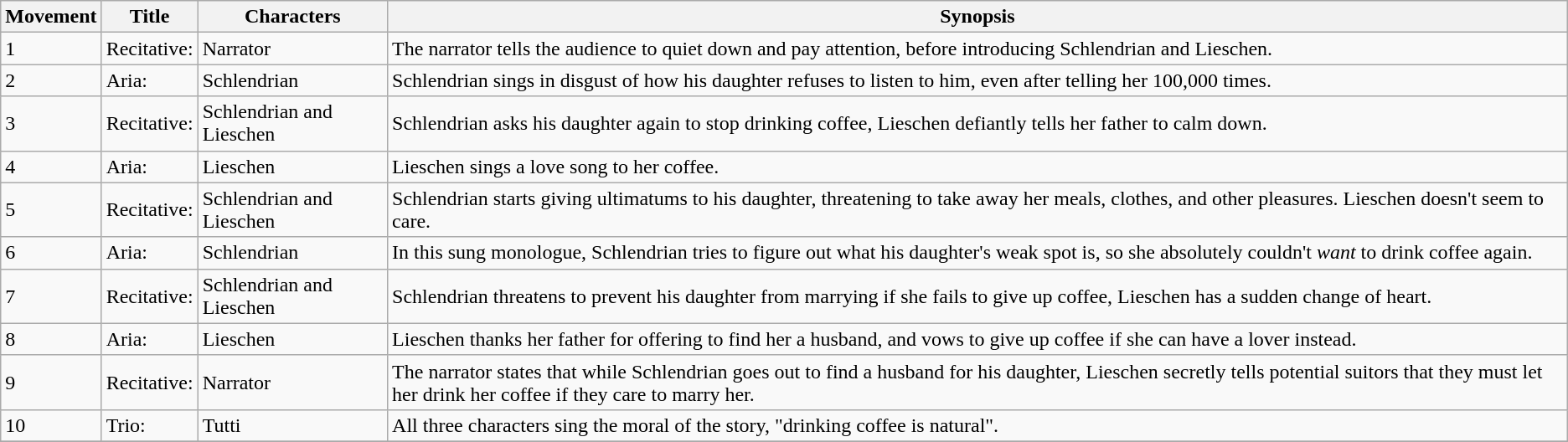<table class="wikitable">
<tr>
<th>Movement</th>
<th>Title</th>
<th>Characters</th>
<th>Synopsis</th>
</tr>
<tr>
<td>1</td>
<td>Recitative: <em></em></td>
<td>Narrator</td>
<td>The narrator tells the audience to quiet down and pay attention, before introducing Schlendrian and Lieschen.</td>
</tr>
<tr>
<td>2</td>
<td>Aria: <em></em></td>
<td>Schlendrian</td>
<td>Schlendrian sings in disgust of how his daughter refuses to listen to him, even after telling her 100,000 times.</td>
</tr>
<tr>
<td>3</td>
<td>Recitative: <em></em></td>
<td>Schlendrian and Lieschen</td>
<td>Schlendrian asks his daughter again to stop drinking coffee, Lieschen defiantly tells her father to calm down.</td>
</tr>
<tr>
<td>4</td>
<td>Aria: <em></em></td>
<td>Lieschen</td>
<td>Lieschen sings a love song to her coffee.</td>
</tr>
<tr>
<td>5</td>
<td>Recitative: <em></em></td>
<td>Schlendrian and Lieschen</td>
<td>Schlendrian starts giving ultimatums to his daughter, threatening to take away her meals, clothes, and other pleasures. Lieschen doesn't seem to care.</td>
</tr>
<tr>
<td>6</td>
<td>Aria: <em></em></td>
<td>Schlendrian</td>
<td>In this sung monologue, Schlendrian tries to figure out what his daughter's weak spot is, so she absolutely couldn't <em>want</em> to drink coffee again.</td>
</tr>
<tr>
<td>7</td>
<td>Recitative: <em></em></td>
<td>Schlendrian and Lieschen</td>
<td>Schlendrian threatens to prevent his daughter from marrying if she fails to give up coffee, Lieschen has a sudden change of heart.</td>
</tr>
<tr>
<td>8</td>
<td>Aria: <em></em></td>
<td>Lieschen</td>
<td>Lieschen thanks her father for offering to find her a husband, and vows to give up coffee if she can have a lover instead.</td>
</tr>
<tr>
<td>9</td>
<td>Recitative: <em></em></td>
<td>Narrator</td>
<td>The narrator states that while Schlendrian goes out to find a husband for his daughter, Lieschen secretly tells potential suitors that they must let her drink her coffee if they care to marry her.</td>
</tr>
<tr>
<td>10</td>
<td>Trio: <em></em></td>
<td>Tutti</td>
<td>All three characters sing the moral of the story, "drinking coffee is natural".</td>
</tr>
<tr>
</tr>
</table>
